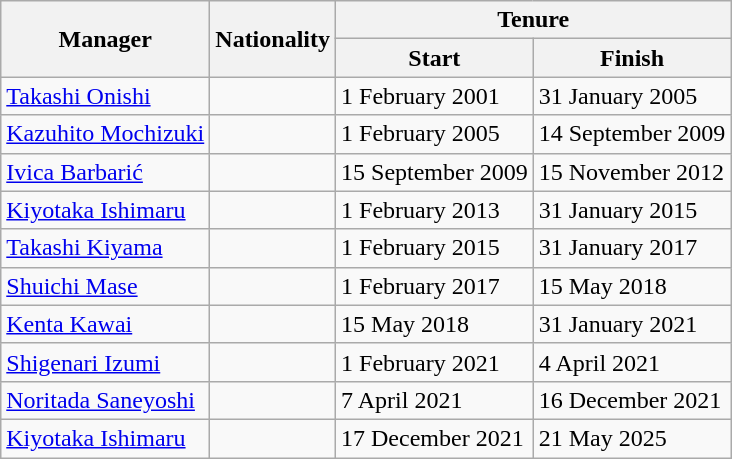<table class="wikitable">
<tr>
<th rowspan="2">Manager</th>
<th rowspan="2">Nationality</th>
<th colspan="2">Tenure </th>
</tr>
<tr>
<th>Start</th>
<th>Finish </th>
</tr>
<tr>
<td><a href='#'>Takashi Onishi</a></td>
<td></td>
<td>1 February 2001</td>
<td>31 January 2005<br></td>
</tr>
<tr>
<td><a href='#'>Kazuhito Mochizuki</a></td>
<td></td>
<td>1 February 2005</td>
<td>14 September 2009<br></td>
</tr>
<tr>
<td><a href='#'>Ivica Barbarić</a></td>
<td></td>
<td>15 September 2009</td>
<td>15 November 2012<br></td>
</tr>
<tr>
<td><a href='#'>Kiyotaka Ishimaru</a></td>
<td></td>
<td>1 February 2013</td>
<td>31 January 2015<br></td>
</tr>
<tr>
<td><a href='#'>Takashi Kiyama</a></td>
<td></td>
<td>1 February 2015</td>
<td>31 January 2017<br></td>
</tr>
<tr>
<td><a href='#'>Shuichi Mase</a></td>
<td></td>
<td>1 February 2017</td>
<td>15 May 2018<br></td>
</tr>
<tr>
<td><a href='#'>Kenta Kawai</a></td>
<td></td>
<td>15 May 2018</td>
<td>31 January 2021<br></td>
</tr>
<tr>
<td><a href='#'>Shigenari Izumi</a></td>
<td></td>
<td>1 February 2021</td>
<td>4 April 2021<br></td>
</tr>
<tr>
<td><a href='#'>Noritada Saneyoshi</a></td>
<td></td>
<td>7 April 2021</td>
<td>16 December 2021<br></td>
</tr>
<tr>
<td><a href='#'>Kiyotaka Ishimaru</a></td>
<td></td>
<td>17 December 2021</td>
<td>21 May 2025<br></td>
</tr>
</table>
